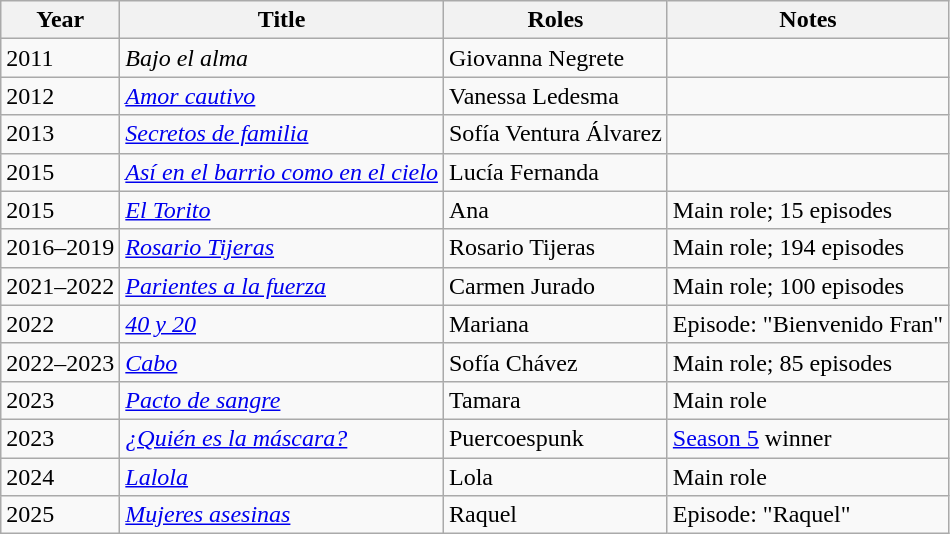<table class="wikitable sortable">
<tr>
<th>Year</th>
<th>Title</th>
<th>Roles</th>
<th>Notes</th>
</tr>
<tr>
<td>2011</td>
<td><em>Bajo el alma</em></td>
<td>Giovanna Negrete</td>
<td></td>
</tr>
<tr>
<td>2012</td>
<td><em><a href='#'>Amor cautivo</a></em></td>
<td>Vanessa Ledesma</td>
<td></td>
</tr>
<tr>
<td>2013</td>
<td><em><a href='#'>Secretos de familia</a></em></td>
<td>Sofía Ventura Álvarez</td>
<td></td>
</tr>
<tr>
<td>2015</td>
<td><em><a href='#'>Así en el barrio como en el cielo</a></em></td>
<td>Lucía Fernanda</td>
<td></td>
</tr>
<tr>
<td>2015</td>
<td><em><a href='#'>El Torito</a></em></td>
<td>Ana</td>
<td>Main role; 15 episodes</td>
</tr>
<tr>
<td>2016–2019</td>
<td><em><a href='#'>Rosario Tijeras</a></em></td>
<td>Rosario Tijeras</td>
<td>Main role; 194 episodes</td>
</tr>
<tr>
<td>2021–2022</td>
<td><em><a href='#'>Parientes a la fuerza</a></em></td>
<td>Carmen Jurado</td>
<td>Main role; 100 episodes</td>
</tr>
<tr>
<td>2022</td>
<td><em><a href='#'>40 y 20</a></em></td>
<td>Mariana</td>
<td>Episode: "Bienvenido Fran"</td>
</tr>
<tr>
<td>2022–2023</td>
<td><em><a href='#'>Cabo</a></em></td>
<td>Sofía Chávez</td>
<td>Main role; 85 episodes</td>
</tr>
<tr>
<td>2023</td>
<td><em><a href='#'>Pacto de sangre</a></em></td>
<td>Tamara</td>
<td>Main role</td>
</tr>
<tr>
<td>2023</td>
<td><em><a href='#'>¿Quién es la máscara?</a></em></td>
<td>Puercoespunk</td>
<td><a href='#'>Season 5</a> winner</td>
</tr>
<tr>
<td>2024</td>
<td><em><a href='#'>Lalola</a></em></td>
<td>Lola</td>
<td>Main role</td>
</tr>
<tr>
<td>2025</td>
<td><em><a href='#'>Mujeres asesinas</a></em></td>
<td>Raquel</td>
<td>Episode: "Raquel"</td>
</tr>
</table>
